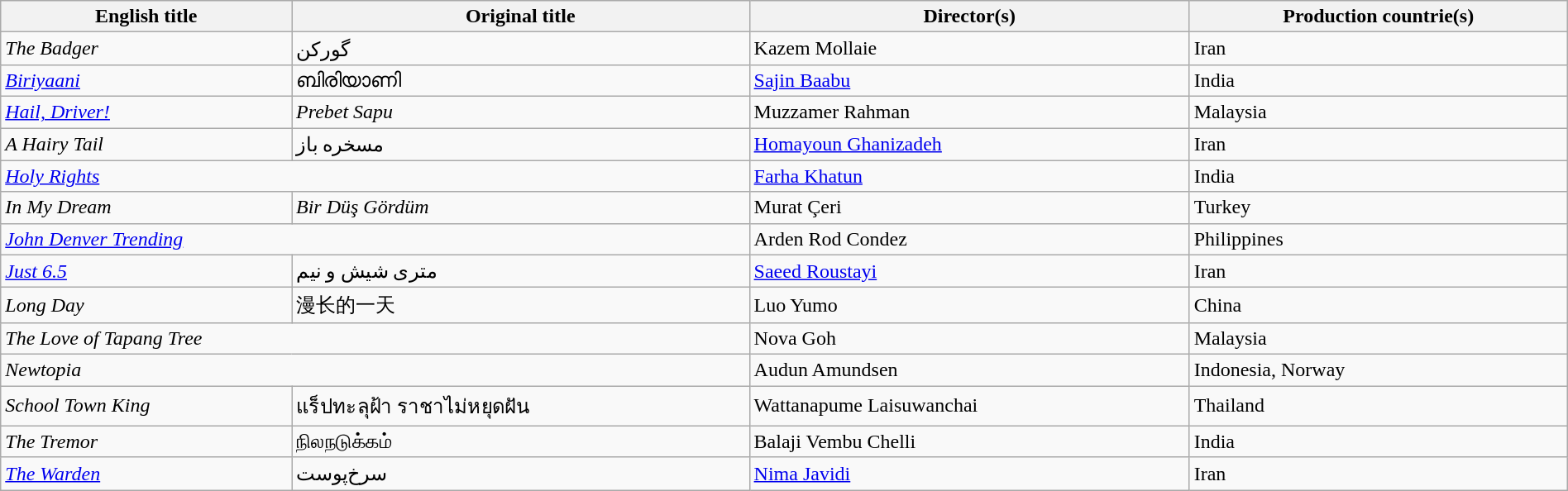<table class="sortable wikitable" style="width:100%; margin-bottom:4px">
<tr>
<th scope="col">English title</th>
<th scope="col">Original title</th>
<th scope="col">Director(s)</th>
<th scope="col">Production countrie(s)</th>
</tr>
<tr>
<td><em>The Badger</em></td>
<td>گورکن</td>
<td>Kazem Mollaie</td>
<td>Iran</td>
</tr>
<tr>
<td><em><a href='#'>Biriyaani</a></em></td>
<td>ബിരിയാണി</td>
<td><a href='#'>Sajin Baabu</a></td>
<td>India</td>
</tr>
<tr>
<td><em><a href='#'>Hail, Driver!</a></em></td>
<td><em>Prebet Sapu</em></td>
<td>Muzzamer Rahman</td>
<td>Malaysia</td>
</tr>
<tr>
<td><em>A Hairy Tail</em></td>
<td>مسخره باز</td>
<td><a href='#'>Homayoun Ghanizadeh</a></td>
<td>Iran</td>
</tr>
<tr>
<td colspan="2"><em><a href='#'>Holy Rights</a></em></td>
<td><a href='#'>Farha Khatun</a></td>
<td>India</td>
</tr>
<tr>
<td><em>In My Dream</em></td>
<td><em>Bir Düş Gördüm</em></td>
<td>Murat Çeri</td>
<td>Turkey</td>
</tr>
<tr>
<td colspan="2"><em><a href='#'>John Denver Trending</a></em></td>
<td>Arden Rod Condez</td>
<td>Philippines</td>
</tr>
<tr>
<td><em><a href='#'>Just 6.5</a></em></td>
<td>متری شیش و نیم</td>
<td><a href='#'>Saeed Roustayi</a></td>
<td>Iran</td>
</tr>
<tr>
<td><em>Long Day</em></td>
<td>漫长的一天</td>
<td>Luo Yumo</td>
<td>China</td>
</tr>
<tr>
<td colspan="2"><em>The Love of Tapang Tree</em></td>
<td>Nova Goh</td>
<td>Malaysia</td>
</tr>
<tr>
<td colspan="2"><em>Newtopia</em></td>
<td>Audun Amundsen</td>
<td>Indonesia, Norway</td>
</tr>
<tr>
<td><em>School Town King</em></td>
<td>แร็ปทะลุฝ้า ราชาไม่หยุดฝัน</td>
<td>Wattanapume Laisuwanchai</td>
<td>Thailand</td>
</tr>
<tr>
<td><em>The Tremor</em></td>
<td>நிலநடுக்கம்</td>
<td>Balaji Vembu Chelli</td>
<td>India</td>
</tr>
<tr>
<td><em><a href='#'>The Warden</a></em></td>
<td>سرخ‌پوست</td>
<td><a href='#'>Nima Javidi</a></td>
<td>Iran</td>
</tr>
</table>
